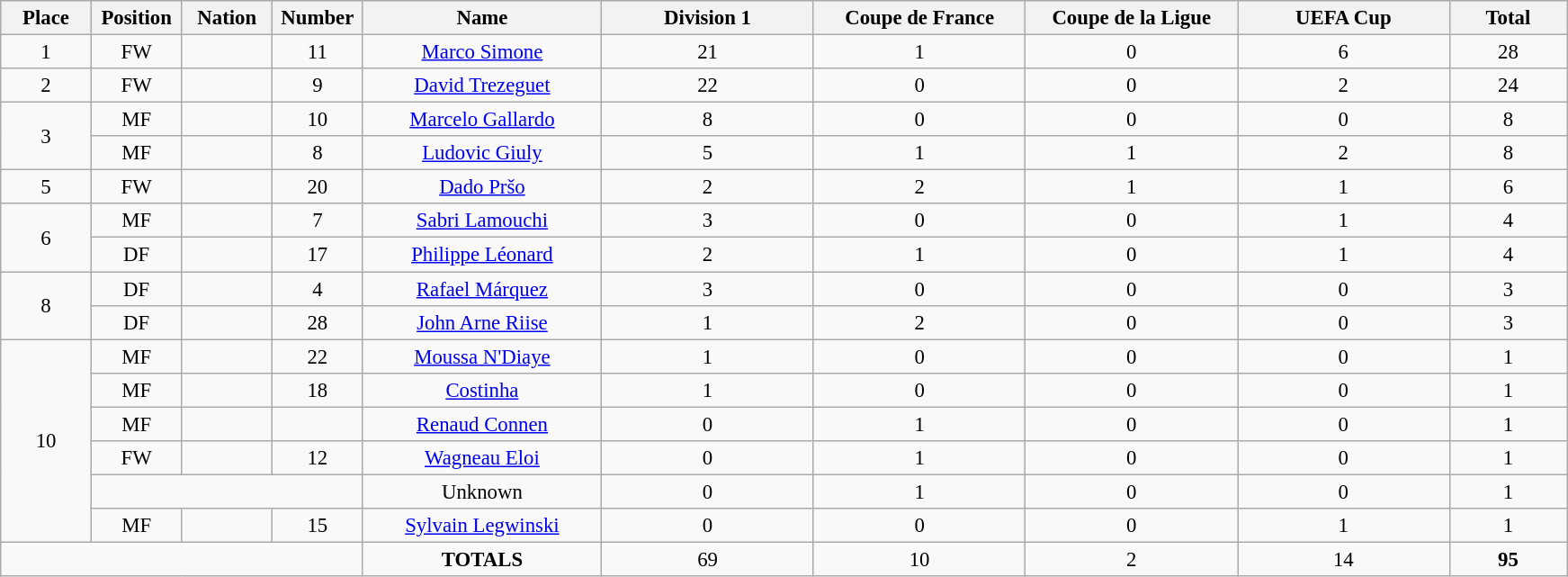<table class="wikitable" style="font-size: 95%; text-align: center;">
<tr>
<th width=60>Place</th>
<th width=60>Position</th>
<th width=60>Nation</th>
<th width=60>Number</th>
<th width=170>Name</th>
<th width=150>Division 1</th>
<th width=150>Coupe de France</th>
<th width=150>Coupe de la Ligue</th>
<th width=150>UEFA Cup</th>
<th width=80><strong>Total</strong></th>
</tr>
<tr>
<td>1</td>
<td>FW</td>
<td></td>
<td>11</td>
<td><a href='#'>Marco Simone</a></td>
<td>21</td>
<td>1</td>
<td>0</td>
<td>6</td>
<td>28</td>
</tr>
<tr>
<td>2</td>
<td>FW</td>
<td></td>
<td>9</td>
<td><a href='#'>David Trezeguet</a></td>
<td>22</td>
<td>0</td>
<td>0</td>
<td>2</td>
<td>24</td>
</tr>
<tr>
<td rowspan="2">3</td>
<td>MF</td>
<td></td>
<td>10</td>
<td><a href='#'>Marcelo Gallardo</a></td>
<td>8</td>
<td>0</td>
<td>0</td>
<td>0</td>
<td>8</td>
</tr>
<tr>
<td>MF</td>
<td></td>
<td>8</td>
<td><a href='#'>Ludovic Giuly</a></td>
<td>5</td>
<td>1</td>
<td>1</td>
<td>2</td>
<td>8</td>
</tr>
<tr>
<td>5</td>
<td>FW</td>
<td></td>
<td>20</td>
<td><a href='#'>Dado Pršo</a></td>
<td>2</td>
<td>2</td>
<td>1</td>
<td>1</td>
<td>6</td>
</tr>
<tr>
<td rowspan="2">6</td>
<td>MF</td>
<td></td>
<td>7</td>
<td><a href='#'>Sabri Lamouchi</a></td>
<td>3</td>
<td>0</td>
<td>0</td>
<td>1</td>
<td>4</td>
</tr>
<tr>
<td>DF</td>
<td></td>
<td>17</td>
<td><a href='#'>Philippe Léonard</a></td>
<td>2</td>
<td>1</td>
<td>0</td>
<td>1</td>
<td>4</td>
</tr>
<tr>
<td rowspan="2">8</td>
<td>DF</td>
<td></td>
<td>4</td>
<td><a href='#'>Rafael Márquez</a></td>
<td>3</td>
<td>0</td>
<td>0</td>
<td>0</td>
<td>3</td>
</tr>
<tr>
<td>DF</td>
<td></td>
<td>28</td>
<td><a href='#'>John Arne Riise</a></td>
<td>1</td>
<td>2</td>
<td>0</td>
<td>0</td>
<td>3</td>
</tr>
<tr>
<td rowspan="6">10</td>
<td>MF</td>
<td></td>
<td>22</td>
<td><a href='#'>Moussa N'Diaye</a></td>
<td>1</td>
<td>0</td>
<td>0</td>
<td>0</td>
<td>1</td>
</tr>
<tr>
<td>MF</td>
<td></td>
<td>18</td>
<td><a href='#'>Costinha</a></td>
<td>1</td>
<td>0</td>
<td>0</td>
<td>0</td>
<td>1</td>
</tr>
<tr>
<td>MF</td>
<td></td>
<td></td>
<td><a href='#'>Renaud Connen</a></td>
<td>0</td>
<td>1</td>
<td>0</td>
<td>0</td>
<td>1</td>
</tr>
<tr>
<td>FW</td>
<td></td>
<td>12</td>
<td><a href='#'>Wagneau Eloi</a></td>
<td>0</td>
<td>1</td>
<td>0</td>
<td>0</td>
<td>1</td>
</tr>
<tr>
<td colspan="3"></td>
<td>Unknown</td>
<td>0</td>
<td>1</td>
<td>0</td>
<td>0</td>
<td>1</td>
</tr>
<tr>
<td>MF</td>
<td></td>
<td>15</td>
<td><a href='#'>Sylvain Legwinski</a></td>
<td>0</td>
<td>0</td>
<td>0</td>
<td>1</td>
<td>1</td>
</tr>
<tr>
<td colspan="4"></td>
<td><strong>TOTALS</strong></td>
<td>69</td>
<td>10</td>
<td>2</td>
<td>14</td>
<td><strong>95</strong></td>
</tr>
</table>
